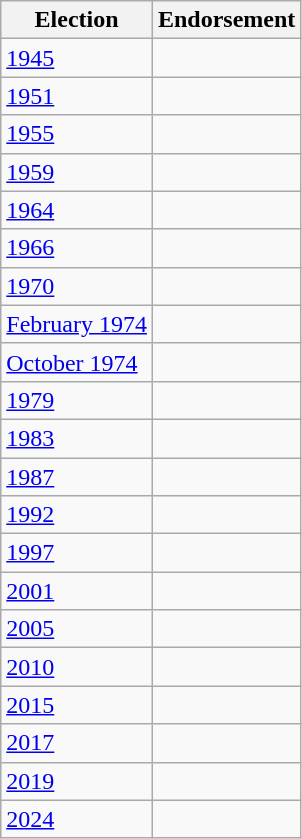<table class="wikitable">
<tr>
<th>Election</th>
<th colspan="2">Endorsement</th>
</tr>
<tr>
<td><a href='#'>1945</a></td>
<td></td>
</tr>
<tr>
<td><a href='#'>1951</a></td>
<td></td>
</tr>
<tr>
<td><a href='#'>1955</a></td>
<td></td>
</tr>
<tr>
<td><a href='#'>1959</a></td>
<td></td>
</tr>
<tr>
<td><a href='#'>1964</a></td>
<td></td>
</tr>
<tr>
<td><a href='#'>1966</a></td>
<td></td>
</tr>
<tr>
<td><a href='#'>1970</a></td>
<td></td>
</tr>
<tr>
<td><a href='#'>February 1974</a></td>
<td></td>
</tr>
<tr>
<td><a href='#'>October 1974</a></td>
<td></td>
</tr>
<tr>
<td><a href='#'>1979</a></td>
<td></td>
</tr>
<tr>
<td><a href='#'>1983</a></td>
<td></td>
</tr>
<tr>
<td><a href='#'>1987</a></td>
<td></td>
</tr>
<tr>
<td><a href='#'>1992</a></td>
<td></td>
</tr>
<tr>
<td><a href='#'>1997</a></td>
<td></td>
</tr>
<tr>
<td><a href='#'>2001</a></td>
<td></td>
</tr>
<tr>
<td><a href='#'>2005</a></td>
<td></td>
</tr>
<tr>
<td><a href='#'>2010</a></td>
<td></td>
</tr>
<tr>
<td><a href='#'>2015</a></td>
<td></td>
</tr>
<tr>
<td><a href='#'>2017</a></td>
<td></td>
</tr>
<tr>
<td><a href='#'>2019</a></td>
<td></td>
</tr>
<tr>
<td><a href='#'>2024</a></td>
<td></td>
</tr>
</table>
